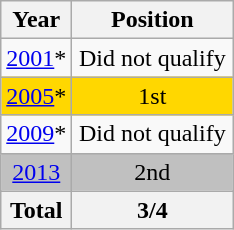<table class="wikitable" style="text-align: center;">
<tr>
<th>Year</th>
<th width="100">Position</th>
</tr>
<tr>
<td> <a href='#'>2001</a>*</td>
<td>Did not qualify</td>
</tr>
<tr bgcolor=gold>
<td> <a href='#'>2005</a>*</td>
<td>1st</td>
</tr>
<tr>
<td> <a href='#'>2009</a>*</td>
<td>Did not qualify</td>
</tr>
<tr bgcolor=silver>
<td> <a href='#'>2013</a></td>
<td>2nd</td>
</tr>
<tr>
<th>Total</th>
<th>3/4</th>
</tr>
</table>
